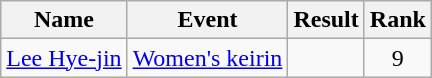<table class="wikitable sortable">
<tr>
<th>Name</th>
<th>Event</th>
<th>Result</th>
<th>Rank</th>
</tr>
<tr>
<td><a href='#'>Lee Hye-jin</a></td>
<td><a href='#'>Women's keirin</a></td>
<td></td>
<td align=center>9</td>
</tr>
</table>
